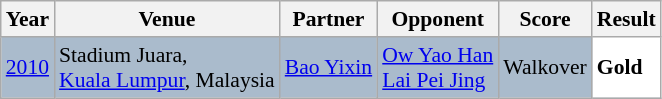<table class="sortable wikitable" style="font-size: 90%;">
<tr>
<th>Year</th>
<th>Venue</th>
<th>Partner</th>
<th>Opponent</th>
<th>Score</th>
<th>Result</th>
</tr>
<tr style="background:#AABBCC">
<td align="center"><a href='#'>2010</a></td>
<td align="left">Stadium Juara,<br><a href='#'>Kuala Lumpur</a>, Malaysia</td>
<td align="left"> <a href='#'>Bao Yixin</a></td>
<td align="left"> <a href='#'>Ow Yao Han</a><br> <a href='#'>Lai Pei Jing</a></td>
<td align="left">Walkover</td>
<td style="text-align:left; background:white"> <strong>Gold</strong></td>
</tr>
</table>
